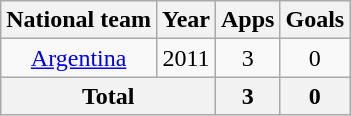<table class=wikitable style=text-align:center>
<tr>
<th>National team</th>
<th>Year</th>
<th>Apps</th>
<th>Goals</th>
</tr>
<tr>
<td><a href='#'>Argentina</a></td>
<td>2011</td>
<td>3</td>
<td>0</td>
</tr>
<tr>
<th colspan=2>Total</th>
<th>3</th>
<th>0</th>
</tr>
</table>
